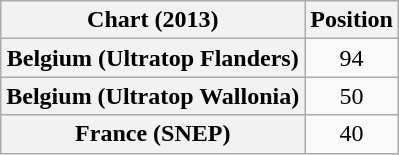<table class="wikitable sortable plainrowheaders" style="text-align:center;">
<tr>
<th scope="col">Chart (2013)</th>
<th scope="col">Position</th>
</tr>
<tr>
<th scope="row">Belgium (Ultratop Flanders)</th>
<td align=center>94</td>
</tr>
<tr>
<th scope="row">Belgium (Ultratop Wallonia)</th>
<td align=center>50</td>
</tr>
<tr>
<th scope="row">France (SNEP)</th>
<td align=center>40</td>
</tr>
</table>
